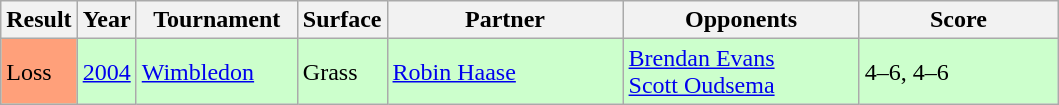<table class="sortable wikitable">
<tr>
<th>Result</th>
<th style="width:30px;">Year</th>
<th style="width:100px;">Tournament</th>
<th>Surface</th>
<th style="width:150px;">Partner</th>
<th style="width:150px;">Opponents</th>
<th style="width:125px;" class="unsortable">Score</th>
</tr>
<tr style="background:#ccffcc;">
<td style="background:#ffa07a;">Loss</td>
<td><a href='#'>2004</a></td>
<td><a href='#'>Wimbledon</a></td>
<td>Grass</td>
<td> <a href='#'>Robin Haase</a></td>
<td> <a href='#'>Brendan Evans</a> <br>  <a href='#'>Scott Oudsema</a></td>
<td>4–6, 4–6</td>
</tr>
</table>
